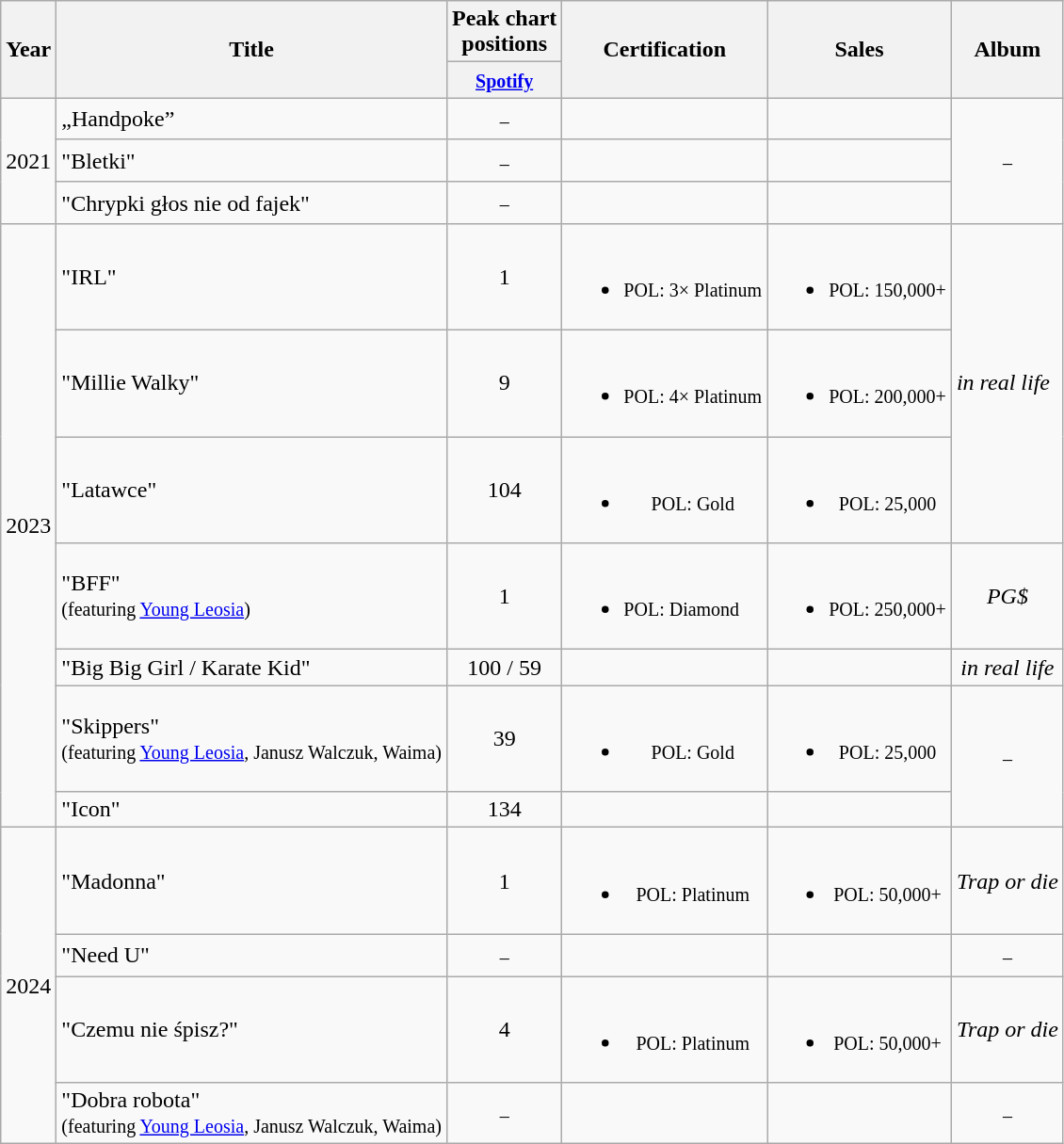<table class="wikitable" style="text-align:center;">
<tr>
<th rowspan="2">Year</th>
<th rowspan="2">Title</th>
<th>Peak chart<br>positions</th>
<th rowspan="2">Certification</th>
<th rowspan="2">Sales</th>
<th rowspan="2">Album</th>
</tr>
<tr>
<th><small><a href='#'>Spotify</a></small></th>
</tr>
<tr>
<td rowspan="3">2021</td>
<td align="left">„Handpoke”</td>
<td><sup>_</sup></td>
<td></td>
<td></td>
<td rowspan="3"><em><sup>_</sup></em></td>
</tr>
<tr>
<td align="left">"Bletki"</td>
<td><sup>_</sup></td>
<td></td>
<td></td>
</tr>
<tr>
<td align="left">"Chrypki głos nie od fajek"</td>
<td><sup>_</sup></td>
<td></td>
<td></td>
</tr>
<tr>
<td rowspan="7">2023</td>
<td align="left">"IRL"</td>
<td>1</td>
<td align="left"><br><ul><li><small>POL: 3× Platinum</small></li></ul></td>
<td align="left"><br><ul><li><small>POL: 150,000+</small></li></ul></td>
<td rowspan="3" align="left"><em>in real life</em></td>
</tr>
<tr>
<td align="left">"Millie Walky"</td>
<td>9</td>
<td align="left"><br><ul><li><small>POL: 4× Platinum</small></li></ul></td>
<td align="left"><br><ul><li><small>POL: 200,000+</small></li></ul></td>
</tr>
<tr>
<td align="left">"Latawce"</td>
<td>104</td>
<td><br><ul><li><small>POL: Gold</small></li></ul></td>
<td><br><ul><li><small>POL: 25,000</small></li></ul></td>
</tr>
<tr>
<td align="left">"BFF"<br><small>(featuring <a href='#'>Young Leosia</a>)</small></td>
<td>1</td>
<td align="left"><br><ul><li><small>POL: Diamond</small></li></ul></td>
<td align="left"><br><ul><li><small>POL: 250,000+</small></li></ul></td>
<td><em>PG$</em></td>
</tr>
<tr>
<td align="left">"Big Big Girl / Karate Kid"</td>
<td>100 / 59</td>
<td></td>
<td></td>
<td><em>in real life</em></td>
</tr>
<tr>
<td align="left">"Skippers"<br><small>(featuring <a href='#'>Young Leosia</a>, Janusz Walczuk, Waima)</small></td>
<td>39</td>
<td><br><ul><li><small>POL: Gold</small></li></ul></td>
<td><br><ul><li><small>POL: 25,000</small></li></ul></td>
<td rowspan="2"><em><sup>_</sup></em></td>
</tr>
<tr>
<td align="left">"Icon"</td>
<td>134</td>
<td></td>
<td></td>
</tr>
<tr>
<td rowspan="4">2024</td>
<td align="left">"Madonna"</td>
<td>1</td>
<td><br><ul><li><small>POL: Platinum</small></li></ul></td>
<td><br><ul><li><small>POL: 50,000+</small></li></ul></td>
<td><em>Trap or die</em></td>
</tr>
<tr>
<td align="left">"Need U"</td>
<td><sup>_</sup></td>
<td></td>
<td></td>
<td><sup>_</sup></td>
</tr>
<tr>
<td align="left">"Czemu nie śpisz?"</td>
<td>4</td>
<td><br><ul><li><small>POL: Platinum</small></li></ul></td>
<td><br><ul><li><small>POL: 50,000+</small></li></ul></td>
<td><em>Trap or die</em></td>
</tr>
<tr>
<td align="left">"Dobra robota"<br><small>(featuring <a href='#'>Young Leosia</a>, Janusz Walczuk, Waima)</small></td>
<td><sup>_</sup></td>
<td></td>
<td></td>
<td><sup>_</sup></td>
</tr>
</table>
